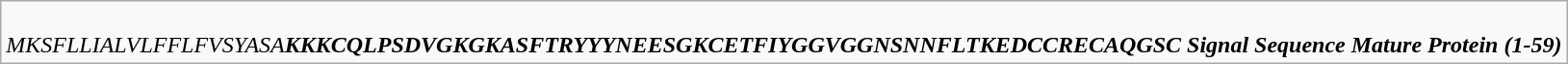<table class="wikitable">
<tr>
<td><br><em>MKSFLLIALVLFFLFVSYASA<strong><em>KKKCQLPSDVGKGKASFTRYYYNEESGKCETFIYGGVGGNSNNFLTKEDCCRECAQGSC<strong>
</em>Signal Sequence<em> </strong>Mature Protein (1-59)<strong></td>
</tr>
</table>
